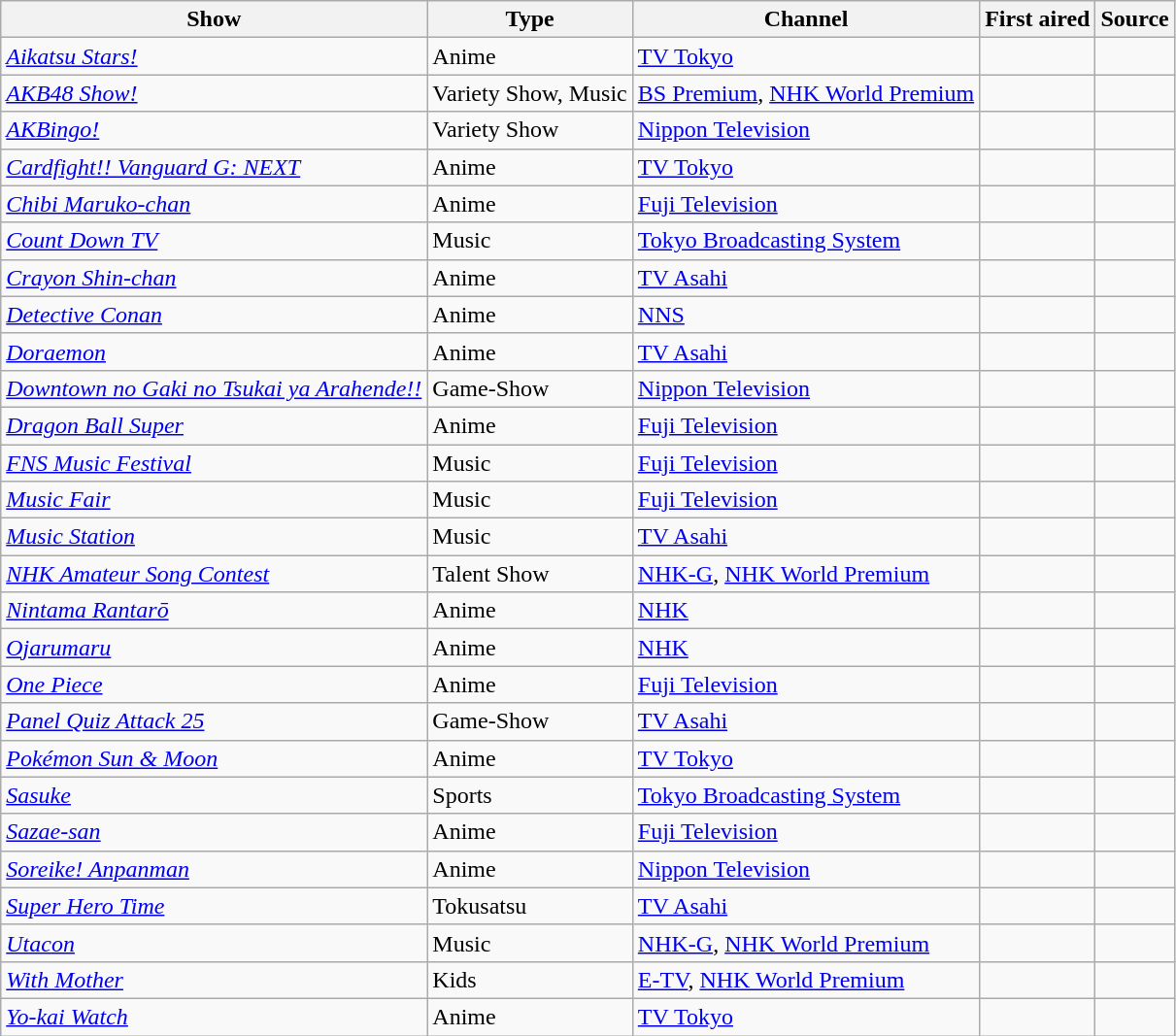<table class="wikitable sortable">
<tr>
<th scope="col">Show</th>
<th scope="col">Type</th>
<th scope="col">Channel</th>
<th scope="col">First aired</th>
<th class="unsortable" scope="col">Source</th>
</tr>
<tr>
<td><em><a href='#'>Aikatsu Stars!</a></em></td>
<td>Anime</td>
<td><a href='#'>TV Tokyo</a></td>
<td></td>
<td></td>
</tr>
<tr>
<td><em><a href='#'>AKB48 Show!</a></em></td>
<td>Variety Show, Music</td>
<td><a href='#'>BS Premium</a>, <a href='#'>NHK World Premium</a></td>
<td></td>
<td></td>
</tr>
<tr>
<td><em><a href='#'>AKBingo!</a></em></td>
<td>Variety Show</td>
<td><a href='#'>Nippon Television</a></td>
<td></td>
<td></td>
</tr>
<tr>
<td><em><a href='#'>Cardfight!! Vanguard G: NEXT</a></em></td>
<td>Anime</td>
<td><a href='#'>TV Tokyo</a></td>
<td></td>
<td></td>
</tr>
<tr>
<td><em><a href='#'>Chibi Maruko-chan</a></em></td>
<td>Anime</td>
<td><a href='#'>Fuji Television</a></td>
<td></td>
<td></td>
</tr>
<tr>
<td><em><a href='#'>Count Down TV</a></em></td>
<td>Music</td>
<td><a href='#'>Tokyo Broadcasting System</a></td>
<td></td>
<td></td>
</tr>
<tr>
<td><em><a href='#'>Crayon Shin-chan</a></em></td>
<td>Anime</td>
<td><a href='#'>TV Asahi</a></td>
<td></td>
<td></td>
</tr>
<tr>
<td><em><a href='#'>Detective Conan</a></em></td>
<td>Anime</td>
<td><a href='#'>NNS</a></td>
<td></td>
<td></td>
</tr>
<tr>
<td><em><a href='#'>Doraemon</a></em></td>
<td>Anime</td>
<td><a href='#'>TV Asahi</a></td>
<td></td>
<td></td>
</tr>
<tr>
<td><em><a href='#'>Downtown no Gaki no Tsukai ya Arahende!!</a></em></td>
<td>Game-Show</td>
<td><a href='#'>Nippon Television</a></td>
<td></td>
<td></td>
</tr>
<tr>
<td><em><a href='#'>Dragon Ball Super</a></em></td>
<td>Anime</td>
<td><a href='#'>Fuji Television</a></td>
<td></td>
<td></td>
</tr>
<tr>
<td><em><a href='#'>FNS Music Festival</a></em></td>
<td>Music</td>
<td><a href='#'>Fuji Television</a></td>
<td></td>
<td></td>
</tr>
<tr>
<td><em><a href='#'>Music Fair</a></em></td>
<td>Music</td>
<td><a href='#'>Fuji Television</a></td>
<td></td>
<td></td>
</tr>
<tr>
<td><em><a href='#'>Music Station</a></em></td>
<td>Music</td>
<td><a href='#'>TV Asahi</a></td>
<td></td>
<td></td>
</tr>
<tr>
<td><em><a href='#'>NHK Amateur Song Contest</a></em></td>
<td>Talent Show</td>
<td><a href='#'>NHK-G</a>, <a href='#'>NHK World Premium</a></td>
<td> </td>
<td></td>
</tr>
<tr>
<td><em><a href='#'>Nintama Rantarō</a></em></td>
<td>Anime</td>
<td><a href='#'>NHK</a></td>
<td></td>
<td></td>
</tr>
<tr>
<td><em><a href='#'>Ojarumaru</a></em></td>
<td>Anime</td>
<td><a href='#'>NHK</a></td>
<td></td>
<td></td>
</tr>
<tr>
<td><em><a href='#'>One Piece</a></em></td>
<td>Anime</td>
<td><a href='#'>Fuji Television</a></td>
<td></td>
<td></td>
</tr>
<tr>
<td><em><a href='#'>Panel Quiz Attack 25</a></em></td>
<td>Game-Show</td>
<td><a href='#'>TV Asahi</a></td>
<td></td>
<td></td>
</tr>
<tr>
<td><em><a href='#'>Pokémon Sun & Moon</a></em></td>
<td>Anime</td>
<td><a href='#'>TV Tokyo</a></td>
<td></td>
<td></td>
</tr>
<tr>
<td><em><a href='#'>Sasuke</a></em></td>
<td>Sports</td>
<td><a href='#'>Tokyo Broadcasting System</a></td>
<td></td>
<td></td>
</tr>
<tr>
<td><em><a href='#'>Sazae-san</a></em></td>
<td>Anime</td>
<td><a href='#'>Fuji Television</a></td>
<td></td>
<td></td>
</tr>
<tr>
<td><em><a href='#'>Soreike! Anpanman</a></em></td>
<td>Anime</td>
<td><a href='#'>Nippon Television</a></td>
<td></td>
<td></td>
</tr>
<tr>
<td><em><a href='#'>Super Hero Time</a></em></td>
<td>Tokusatsu</td>
<td><a href='#'>TV Asahi</a></td>
<td></td>
<td></td>
</tr>
<tr>
<td><em><a href='#'>Utacon</a></em></td>
<td>Music</td>
<td><a href='#'>NHK-G</a>, <a href='#'>NHK World Premium</a></td>
<td></td>
<td></td>
</tr>
<tr>
<td><em><a href='#'>With Mother</a></em></td>
<td>Kids</td>
<td><a href='#'>E-TV</a>, <a href='#'>NHK World Premium</a></td>
<td></td>
<td></td>
</tr>
<tr>
<td><em><a href='#'>Yo-kai Watch</a></em></td>
<td>Anime</td>
<td><a href='#'>TV Tokyo</a></td>
<td></td>
<td></td>
</tr>
</table>
